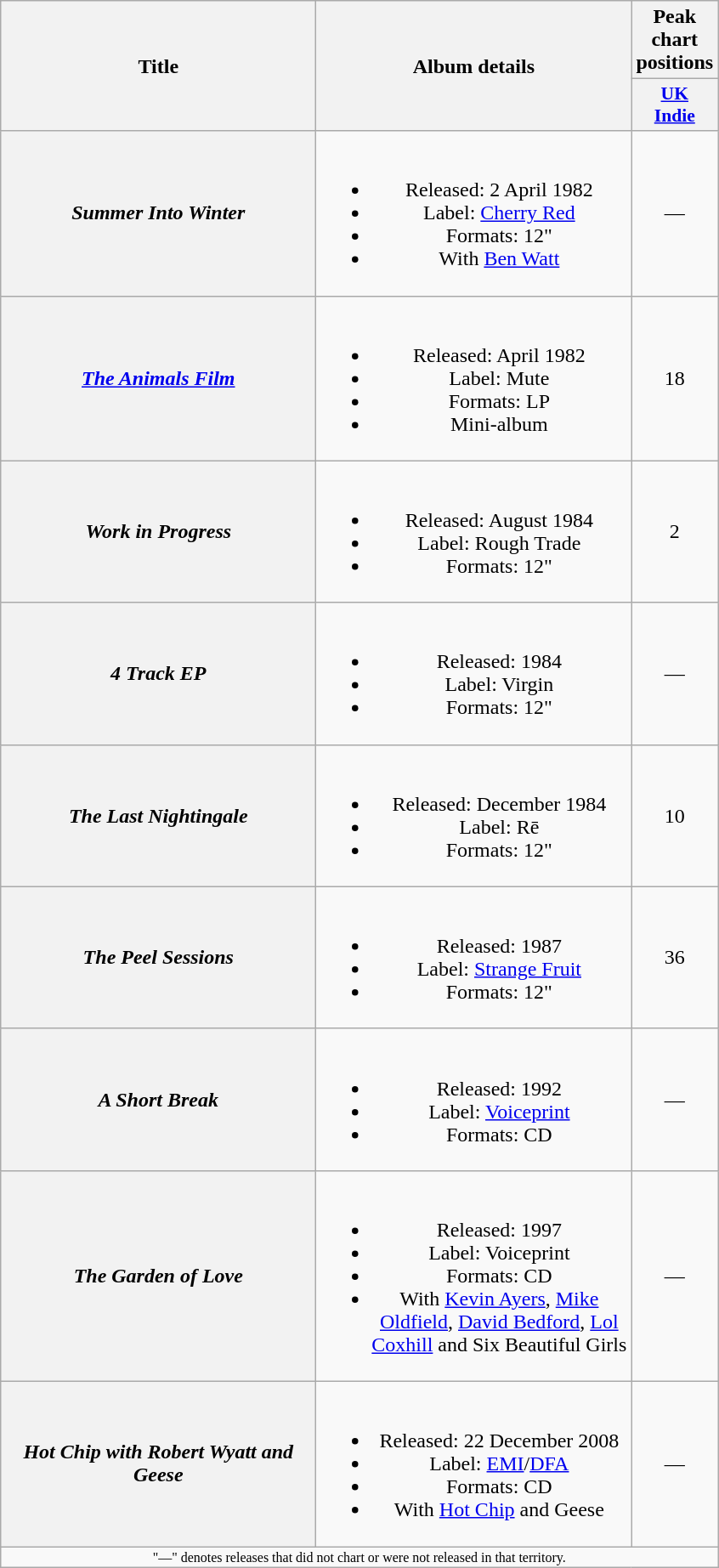<table class="wikitable plainrowheaders" style="text-align:center;">
<tr>
<th rowspan="2" scope="col" style="width:15em;">Title</th>
<th rowspan="2" scope="col" style="width:15em;">Album details</th>
<th>Peak chart positions</th>
</tr>
<tr>
<th scope="col" style="width:2em;font-size:90%;"><a href='#'>UK<br>Indie</a><br></th>
</tr>
<tr>
<th scope="row"><em>Summer Into Winter</em></th>
<td><br><ul><li>Released: 2 April 1982</li><li>Label: <a href='#'>Cherry Red</a></li><li>Formats: 12"</li><li>With <a href='#'>Ben Watt</a></li></ul></td>
<td>—</td>
</tr>
<tr>
<th scope="row"><em><a href='#'>The Animals Film</a></em></th>
<td><br><ul><li>Released: April 1982</li><li>Label: Mute</li><li>Formats: LP</li><li>Mini-album</li></ul></td>
<td>18</td>
</tr>
<tr>
<th scope="row"><em>Work in Progress</em></th>
<td><br><ul><li>Released: August 1984</li><li>Label: Rough Trade</li><li>Formats: 12"</li></ul></td>
<td>2</td>
</tr>
<tr>
<th scope="row"><em>4 Track EP</em></th>
<td><br><ul><li>Released: 1984</li><li>Label: Virgin</li><li>Formats: 12"</li></ul></td>
<td>—</td>
</tr>
<tr>
<th scope="row"><em>The Last Nightingale</em></th>
<td><br><ul><li>Released: December 1984</li><li>Label: Rē</li><li>Formats: 12"</li></ul></td>
<td>10</td>
</tr>
<tr>
<th scope="row"><em>The Peel Sessions</em></th>
<td><br><ul><li>Released: 1987</li><li>Label: <a href='#'>Strange Fruit</a></li><li>Formats: 12"</li></ul></td>
<td>36</td>
</tr>
<tr>
<th scope="row"><em>A Short Break</em></th>
<td><br><ul><li>Released: 1992</li><li>Label: <a href='#'>Voiceprint</a></li><li>Formats: CD</li></ul></td>
<td>—</td>
</tr>
<tr>
<th scope="row"><em>The Garden of Love</em></th>
<td><br><ul><li>Released: 1997</li><li>Label: Voiceprint</li><li>Formats: CD</li><li>With <a href='#'>Kevin Ayers</a>, <a href='#'>Mike Oldfield</a>, <a href='#'>David Bedford</a>, <a href='#'>Lol Coxhill</a> and Six Beautiful Girls</li></ul></td>
<td>—</td>
</tr>
<tr>
<th scope="row"><em>Hot Chip with Robert Wyatt and Geese</em></th>
<td><br><ul><li>Released: 22 December 2008</li><li>Label: <a href='#'>EMI</a>/<a href='#'>DFA</a></li><li>Formats: CD</li><li>With <a href='#'>Hot Chip</a> and Geese</li></ul></td>
<td>—</td>
</tr>
<tr>
<td colspan="3" style="font-size:8pt">"—" denotes releases that did not chart or were not released in that territory.</td>
</tr>
</table>
